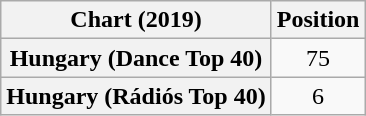<table class="wikitable sortable plainrowheaders" style="text-align:center">
<tr>
<th>Chart (2019)</th>
<th>Position</th>
</tr>
<tr>
<th scope="row">Hungary (Dance Top 40)</th>
<td>75</td>
</tr>
<tr>
<th scope="row">Hungary (Rádiós Top 40)</th>
<td>6</td>
</tr>
</table>
